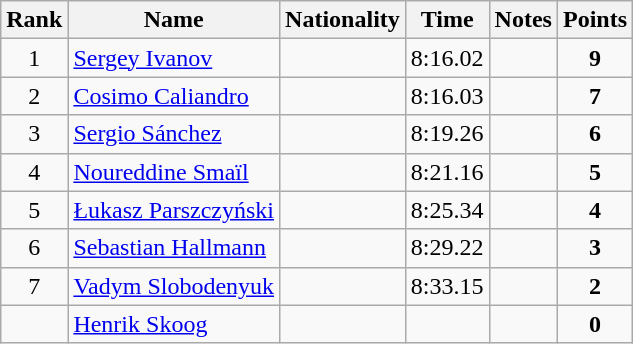<table class="wikitable sortable" style="text-align:center">
<tr>
<th>Rank</th>
<th>Name</th>
<th>Nationality</th>
<th>Time</th>
<th>Notes</th>
<th>Points</th>
</tr>
<tr>
<td>1</td>
<td align=left><a href='#'>Sergey Ivanov</a></td>
<td align=left></td>
<td>8:16.02</td>
<td></td>
<td><strong>9</strong></td>
</tr>
<tr>
<td>2</td>
<td align=left><a href='#'>Cosimo Caliandro</a></td>
<td align=left></td>
<td>8:16.03</td>
<td></td>
<td><strong>7</strong></td>
</tr>
<tr>
<td>3</td>
<td align=left><a href='#'>Sergio Sánchez</a></td>
<td align=left></td>
<td>8:19.26</td>
<td></td>
<td><strong>6</strong></td>
</tr>
<tr>
<td>4</td>
<td align=left><a href='#'>Noureddine Smaïl</a></td>
<td align=left></td>
<td>8:21.16</td>
<td></td>
<td><strong>5</strong></td>
</tr>
<tr>
<td>5</td>
<td align=left><a href='#'>Łukasz Parszczyński</a></td>
<td align=left></td>
<td>8:25.34</td>
<td></td>
<td><strong>4</strong></td>
</tr>
<tr>
<td>6</td>
<td align=left><a href='#'>Sebastian Hallmann</a></td>
<td align=left></td>
<td>8:29.22</td>
<td></td>
<td><strong>3</strong></td>
</tr>
<tr>
<td>7</td>
<td align=left><a href='#'>Vadym Slobodenyuk</a></td>
<td align=left></td>
<td>8:33.15</td>
<td></td>
<td><strong>2</strong></td>
</tr>
<tr>
<td></td>
<td align=left><a href='#'>Henrik Skoog</a></td>
<td align=left></td>
<td></td>
<td></td>
<td><strong>0</strong></td>
</tr>
</table>
